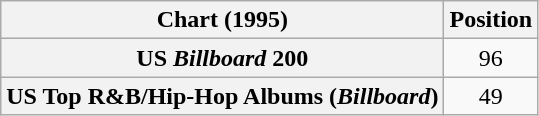<table class="wikitable plainrowheaders">
<tr>
<th scope="col">Chart (1995)</th>
<th scope="col">Position</th>
</tr>
<tr>
<th scope="row">US <em>Billboard</em> 200</th>
<td style="text-align:center;">96</td>
</tr>
<tr>
<th scope="row">US Top R&B/Hip-Hop Albums (<em>Billboard</em>)</th>
<td style="text-align:center;">49</td>
</tr>
</table>
